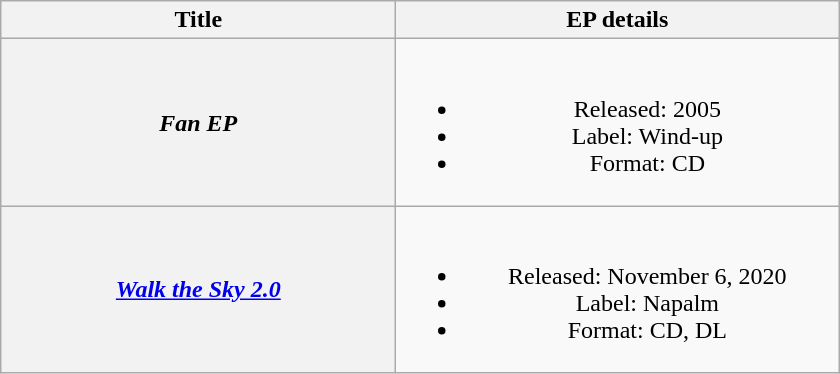<table class="wikitable plainrowheaders" style="text-align:center;">
<tr>
<th scope="col" style="width:16em;">Title</th>
<th scope="col" style="width:18em;">EP details</th>
</tr>
<tr>
<th scope="row"><em>Fan EP</em></th>
<td><br><ul><li>Released: 2005</li><li>Label: Wind-up</li><li>Format: CD</li></ul></td>
</tr>
<tr>
<th scope="row"><em><a href='#'>Walk the Sky 2.0</a></em></th>
<td><br><ul><li>Released: November 6, 2020</li><li>Label: Napalm</li><li>Format: CD, DL</li></ul></td>
</tr>
</table>
